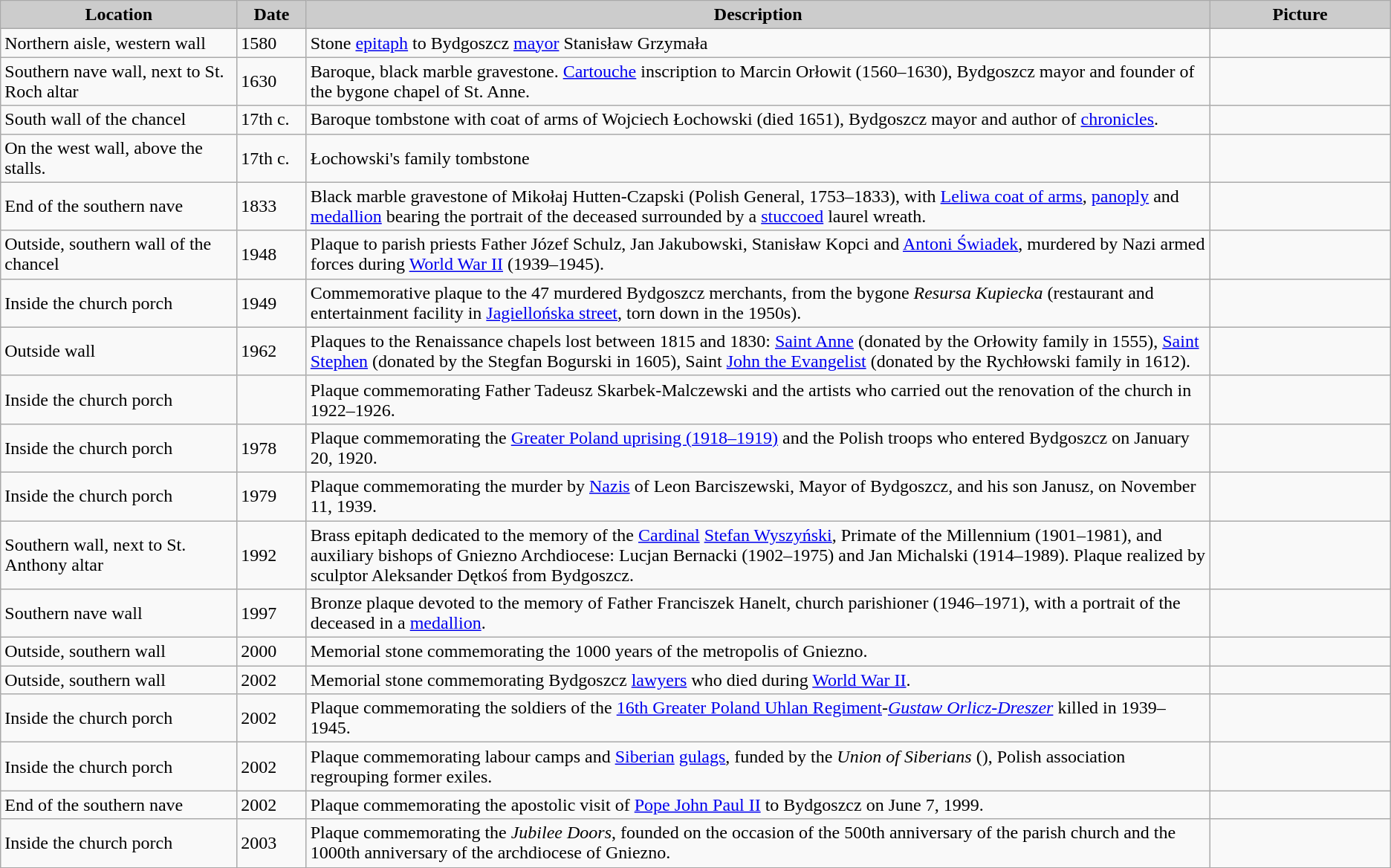<table class="wikitable" width="">
<tr align="center" bgcolor="#CCCCCC">
<td width=17%><strong>Location</strong></td>
<td width=5%><strong>Date</strong></td>
<td width=65%><strong>Description</strong></td>
<td width=13%><strong>Picture</strong></td>
</tr>
<tr ----bgcolor="#EFEFEF">
<td>Northern aisle, western wall</td>
<td>1580</td>
<td>Stone <a href='#'>epitaph</a> to Bydgoszcz <a href='#'>mayor</a> Stanisław Grzymała</td>
<td></td>
</tr>
<tr ---->
<td>Southern nave wall, next to St. Roch altar</td>
<td>1630</td>
<td>Baroque, black marble gravestone. <a href='#'>Cartouche</a> inscription to Marcin Orłowit (1560–1630), Bydgoszcz mayor and founder of the bygone chapel of St. Anne.</td>
<td></td>
</tr>
<tr ----bgcolor="#EFEFEF">
<td>South wall of the chancel</td>
<td>17th c.</td>
<td>Baroque tombstone with coat of arms of Wojciech Łochowski (died 1651), Bydgoszcz mayor and author of <a href='#'>chronicles</a>.</td>
<td></td>
</tr>
<tr ---->
<td>On the west wall, above the stalls.</td>
<td>17th c.</td>
<td>Łochowski's family tombstone</td>
<td></td>
</tr>
<tr ----bgcolor="#EFEFEF">
<td>End of the southern nave</td>
<td>1833</td>
<td>Black marble gravestone of Mikołaj Hutten-Czapski (Polish General, 1753–1833), with <a href='#'>Leliwa coat of arms</a>, <a href='#'>panoply</a> and <a href='#'>medallion</a> bearing the portrait of the deceased surrounded by a <a href='#'>stuccoed</a> laurel wreath.</td>
<td></td>
</tr>
<tr ---->
<td>Outside, southern wall of the chancel</td>
<td>1948</td>
<td>Plaque to parish priests Father Józef Schulz, Jan Jakubowski, Stanisław Kopci and <a href='#'>Antoni Świadek</a>, murdered by Nazi armed forces during <a href='#'>World War II</a> (1939–1945).</td>
<td></td>
</tr>
<tr ----bgcolor="#EFEFEF">
<td>Inside the church porch</td>
<td>1949</td>
<td>Commemorative plaque to the 47 murdered Bydgoszcz merchants, from the bygone <em>Resursa Kupiecka</em> (restaurant and entertainment facility in <a href='#'>Jagiellońska street</a>, torn down in the 1950s).</td>
<td></td>
</tr>
<tr ---->
<td>Outside wall</td>
<td>1962</td>
<td>Plaques to the Renaissance chapels lost between 1815 and 1830: <a href='#'>Saint Anne</a> (donated by the Orłowity family in 1555), <a href='#'>Saint Stephen</a> (donated by the Stegfan Bogurski in 1605), Saint <a href='#'>John the Evangelist</a> (donated by the Rychłowski family in 1612).</td>
<td></td>
</tr>
<tr ----bgcolor="#EFEFEF">
<td>Inside the church porch</td>
<td></td>
<td>Plaque commemorating Father Tadeusz Skarbek-Malczewski and the artists who carried out the renovation of the church in 1922–1926.</td>
<td></td>
</tr>
<tr ---->
<td>Inside the church porch</td>
<td>1978</td>
<td>Plaque commemorating the <a href='#'>Greater Poland uprising (1918–1919)</a> and the Polish troops who entered Bydgoszcz on January 20, 1920.</td>
<td></td>
</tr>
<tr ----bgcolor="#EFEFEF">
<td>Inside the church porch</td>
<td>1979</td>
<td>Plaque commemorating the murder by <a href='#'>Nazis</a> of Leon Barciszewski, Mayor of Bydgoszcz, and his son Janusz, on November 11, 1939.</td>
<td></td>
</tr>
<tr ---->
<td>Southern wall, next to St. Anthony altar</td>
<td>1992</td>
<td>Brass epitaph dedicated to the memory of the <a href='#'>Cardinal</a> <a href='#'>Stefan Wyszyński</a>, Primate of the Millennium (1901–1981), and auxiliary bishops of Gniezno Archdiocese: Lucjan Bernacki (1902–1975) and Jan Michalski (1914–1989). Plaque realized by sculptor Aleksander Dętkoś from Bydgoszcz.</td>
<td></td>
</tr>
<tr ----bgcolor="#EFEFEF">
<td>Southern nave wall</td>
<td>1997</td>
<td>Bronze plaque devoted to the memory of Father Franciszek Hanelt, church parishioner (1946–1971), with a portrait of the deceased in a <a href='#'>medallion</a>.</td>
<td></td>
</tr>
<tr ---->
<td>Outside, southern wall</td>
<td>2000</td>
<td>Memorial stone commemorating the 1000 years of the metropolis of Gniezno.</td>
<td></td>
</tr>
<tr ----bgcolor="#EFEFEF">
<td>Outside, southern wall</td>
<td>2002</td>
<td>Memorial stone commemorating Bydgoszcz <a href='#'>lawyers</a> who died during <a href='#'>World War II</a>.</td>
<td></td>
</tr>
<tr ---->
<td>Inside the church porch</td>
<td>2002</td>
<td>Plaque commemorating the soldiers of the <a href='#'>16th Greater Poland Uhlan Regiment</a>-<em><a href='#'>Gustaw Orlicz-Dreszer</a></em> killed in 1939–1945.</td>
<td></td>
</tr>
<tr ----bgcolor="#EFEFEF">
<td>Inside the church porch</td>
<td>2002</td>
<td>Plaque commemorating labour camps and <a href='#'>Siberian</a> <a href='#'>gulags</a>, funded by the <em>Union of Siberians</em> (), Polish association regrouping former exiles.</td>
<td></td>
</tr>
<tr ---->
<td>End of the southern nave</td>
<td>2002</td>
<td>Plaque commemorating the apostolic visit of <a href='#'>Pope John Paul II</a> to Bydgoszcz on June 7, 1999.</td>
<td></td>
</tr>
<tr ----bgcolor="#EFEFEF">
<td>Inside the church porch</td>
<td>2003</td>
<td>Plaque commemorating the <em>Jubilee Doors</em>, founded on the occasion of the 500th anniversary of the parish church and the 1000th anniversary of the archdiocese of Gniezno.</td>
<td></td>
</tr>
<tr ---->
</tr>
</table>
